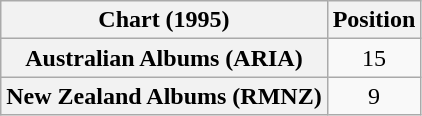<table class="wikitable sortable plainrowheaders" style="text-align:center">
<tr>
<th scope="col">Chart (1995)</th>
<th scope="col">Position</th>
</tr>
<tr>
<th scope="row">Australian Albums (ARIA)</th>
<td>15</td>
</tr>
<tr>
<th scope="row">New Zealand Albums (RMNZ)</th>
<td>9</td>
</tr>
</table>
